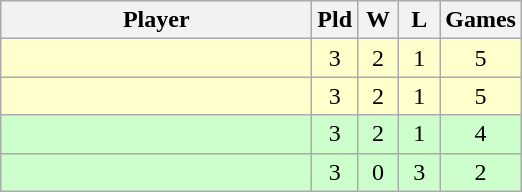<table class="wikitable" style="text-align:center">
<tr>
<th width=200>Player</th>
<th width=20>Pld</th>
<th width=20>W</th>
<th width=20>L</th>
<th width=20>Games</th>
</tr>
<tr bgcolor=#ffc>
<td style="text-align:left;"><strong></strong></td>
<td>3</td>
<td>2</td>
<td>1</td>
<td>5</td>
</tr>
<tr bgcolor=#ffc>
<td style="text-align:left;"><strong></strong></td>
<td>3</td>
<td>2</td>
<td>1</td>
<td>5</td>
</tr>
<tr bgcolor=#cfc>
<td style="text-align:left;"></td>
<td>3</td>
<td>2</td>
<td>1</td>
<td>4</td>
</tr>
<tr bgcolor=#cfc>
<td style="text-align:left;"></td>
<td>3</td>
<td>0</td>
<td>3</td>
<td>2</td>
</tr>
</table>
